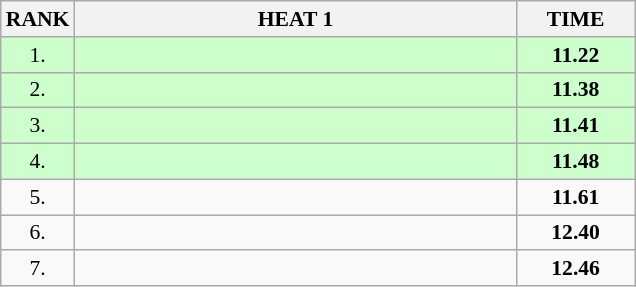<table class="wikitable" style="border-collapse: collapse; font-size: 90%;">
<tr>
<th>RANK</th>
<th style="width: 20em">HEAT 1</th>
<th style="width: 5em">TIME</th>
</tr>
<tr style="background:#ccffcc;">
<td align="center">1.</td>
<td></td>
<td align="center"><strong>11.22</strong></td>
</tr>
<tr style="background:#ccffcc;">
<td align="center">2.</td>
<td></td>
<td align="center"><strong>11.38</strong></td>
</tr>
<tr style="background:#ccffcc;">
<td align="center">3.</td>
<td></td>
<td align="center"><strong>11.41</strong></td>
</tr>
<tr style="background:#ccffcc;">
<td align="center">4.</td>
<td></td>
<td align="center"><strong>11.48</strong></td>
</tr>
<tr>
<td align="center">5.</td>
<td></td>
<td align="center"><strong>11.61</strong></td>
</tr>
<tr>
<td align="center">6.</td>
<td></td>
<td align="center"><strong>12.40</strong></td>
</tr>
<tr>
<td align="center">7.</td>
<td></td>
<td align="center"><strong>12.46</strong></td>
</tr>
</table>
